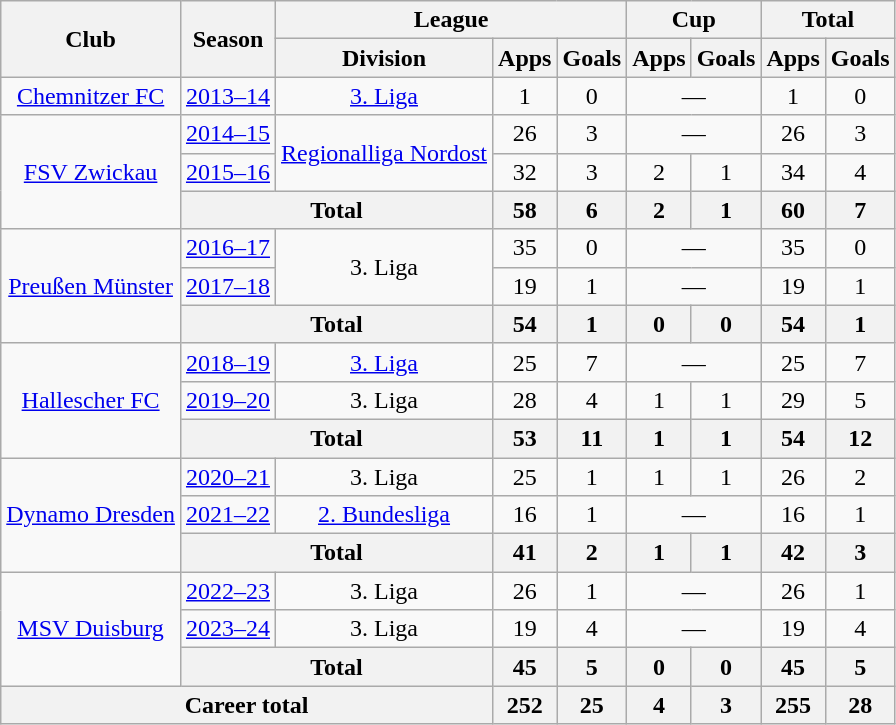<table class="wikitable" style="text-align: center">
<tr>
<th rowspan="2">Club</th>
<th rowspan="2">Season</th>
<th colspan="3">League</th>
<th colspan="2">Cup</th>
<th colspan="2">Total</th>
</tr>
<tr>
<th>Division</th>
<th>Apps</th>
<th>Goals</th>
<th>Apps</th>
<th>Goals</th>
<th>Apps</th>
<th>Goals</th>
</tr>
<tr>
<td><a href='#'>Chemnitzer FC</a></td>
<td><a href='#'>2013–14</a></td>
<td><a href='#'>3. Liga</a></td>
<td>1</td>
<td>0</td>
<td colspan="2">—</td>
<td>1</td>
<td>0</td>
</tr>
<tr>
<td rowspan="3"><a href='#'>FSV Zwickau</a></td>
<td><a href='#'>2014–15</a></td>
<td rowspan="2"><a href='#'>Regionalliga Nordost</a></td>
<td>26</td>
<td>3</td>
<td colspan="2">—</td>
<td>26</td>
<td>3</td>
</tr>
<tr>
<td><a href='#'>2015–16</a></td>
<td>32</td>
<td>3</td>
<td>2</td>
<td>1</td>
<td>34</td>
<td>4</td>
</tr>
<tr>
<th colspan="2">Total</th>
<th>58</th>
<th>6</th>
<th>2</th>
<th>1</th>
<th>60</th>
<th>7</th>
</tr>
<tr>
<td rowspan="3"><a href='#'>Preußen Münster</a></td>
<td><a href='#'>2016–17</a></td>
<td rowspan="2">3. Liga</td>
<td>35</td>
<td>0</td>
<td colspan="2">—</td>
<td>35</td>
<td>0</td>
</tr>
<tr>
<td><a href='#'>2017–18</a></td>
<td>19</td>
<td>1</td>
<td colspan="2">—</td>
<td>19</td>
<td>1</td>
</tr>
<tr>
<th colspan="2">Total</th>
<th>54</th>
<th>1</th>
<th>0</th>
<th>0</th>
<th>54</th>
<th>1</th>
</tr>
<tr>
<td rowspan="3"><a href='#'>Hallescher FC</a></td>
<td><a href='#'>2018–19</a></td>
<td><a href='#'>3. Liga</a></td>
<td>25</td>
<td>7</td>
<td colspan="2">—</td>
<td>25</td>
<td>7</td>
</tr>
<tr>
<td><a href='#'>2019–20</a></td>
<td>3. Liga</td>
<td>28</td>
<td>4</td>
<td>1</td>
<td>1</td>
<td>29</td>
<td>5</td>
</tr>
<tr>
<th colspan="2">Total</th>
<th>53</th>
<th>11</th>
<th>1</th>
<th>1</th>
<th>54</th>
<th>12</th>
</tr>
<tr>
<td rowspan="3"><a href='#'>Dynamo Dresden</a></td>
<td><a href='#'>2020–21</a></td>
<td>3. Liga</td>
<td>25</td>
<td>1</td>
<td>1</td>
<td>1</td>
<td>26</td>
<td>2</td>
</tr>
<tr>
<td><a href='#'>2021–22</a></td>
<td><a href='#'>2. Bundesliga</a></td>
<td>16</td>
<td>1</td>
<td colspan="2">—</td>
<td>16</td>
<td>1</td>
</tr>
<tr>
<th colspan="2">Total</th>
<th>41</th>
<th>2</th>
<th>1</th>
<th>1</th>
<th>42</th>
<th>3</th>
</tr>
<tr>
<td rowspan=3><a href='#'>MSV Duisburg</a></td>
<td><a href='#'>2022–23</a></td>
<td>3. Liga</td>
<td>26</td>
<td>1</td>
<td colspan="2">—</td>
<td>26</td>
<td>1</td>
</tr>
<tr>
<td><a href='#'>2023–24</a></td>
<td>3. Liga</td>
<td>19</td>
<td>4</td>
<td colspan="2">—</td>
<td>19</td>
<td>4</td>
</tr>
<tr>
<th colspan="2">Total</th>
<th>45</th>
<th>5</th>
<th>0</th>
<th>0</th>
<th>45</th>
<th>5</th>
</tr>
<tr>
<th colspan="3">Career total</th>
<th>252</th>
<th>25</th>
<th>4</th>
<th>3</th>
<th>255</th>
<th>28</th>
</tr>
</table>
